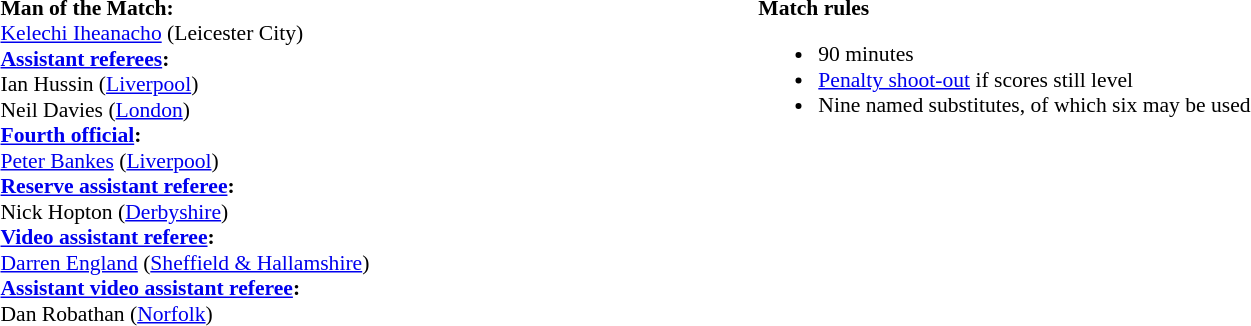<table width=100% style="font-size:90%">
<tr>
<td><br><strong>Man of the Match:</strong>
<br><a href='#'>Kelechi Iheanacho</a> (Leicester City)<br><strong><a href='#'>Assistant referees</a>:</strong>
<br>Ian Hussin (<a href='#'>Liverpool</a>)
<br>Neil Davies (<a href='#'>London</a>)
<br><strong><a href='#'>Fourth official</a>:</strong>
<br><a href='#'>Peter Bankes</a> (<a href='#'>Liverpool</a>)
<br><strong><a href='#'>Reserve assistant referee</a>:</strong>
<br>Nick Hopton (<a href='#'>Derbyshire</a>)
<br><strong><a href='#'>Video assistant referee</a>:</strong>
<br><a href='#'>Darren England</a> (<a href='#'>Sheffield & Hallamshire</a>)
<br><strong><a href='#'>Assistant video assistant referee</a>:</strong>
<br>Dan Robathan (<a href='#'>Norfolk</a>)</td>
<td style="width:60%; vertical-align:top;"><br><strong>Match rules</strong><ul><li>90 minutes</li><li><a href='#'>Penalty shoot-out</a> if scores still level</li><li>Nine named substitutes, of which six may be used</li></ul></td>
</tr>
</table>
